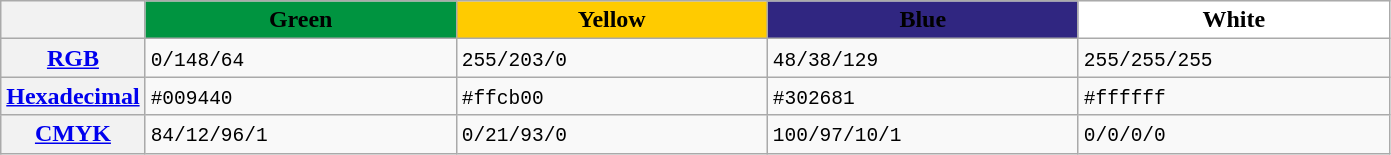<table class="wikitable">
<tr>
<th></th>
<th style="background:#009440; width:200px"><span>Green</span></th>
<th style="background:#ffcb00; width:200px"><span>Yellow</span></th>
<th style="background:#302681; width:200px"><span>Blue</span></th>
<th style="background:#FFFFFF; width:200px"><span>White</span></th>
</tr>
<tr>
<th><a href='#'>RGB</a></th>
<td><code>0/148/64</code></td>
<td><code>255/203/0</code></td>
<td><code>48/38/129</code></td>
<td><code>255/255/255</code></td>
</tr>
<tr>
<th><a href='#'>Hexadecimal</a></th>
<td><code>#009440</code></td>
<td><code>#ffcb00</code></td>
<td><code>#302681</code></td>
<td><code>#ffffff</code></td>
</tr>
<tr>
<th><a href='#'>CMYK</a></th>
<td><code>84/12/96/1</code></td>
<td><code>0/21/93/0</code></td>
<td><code>100/97/10/1</code></td>
<td><code>0/0/0/0</code></td>
</tr>
</table>
